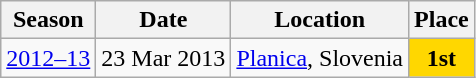<table class="wikitable">
<tr>
<th>Season</th>
<th>Date</th>
<th>Location</th>
<th>Place</th>
</tr>
<tr>
<td><a href='#'>2012–13</a></td>
<td align=right>23 Mar 2013</td>
<td> <a href='#'>Planica</a>, Slovenia</td>
<td bgcolor="gold" align=center><strong>1st</strong></td>
</tr>
</table>
